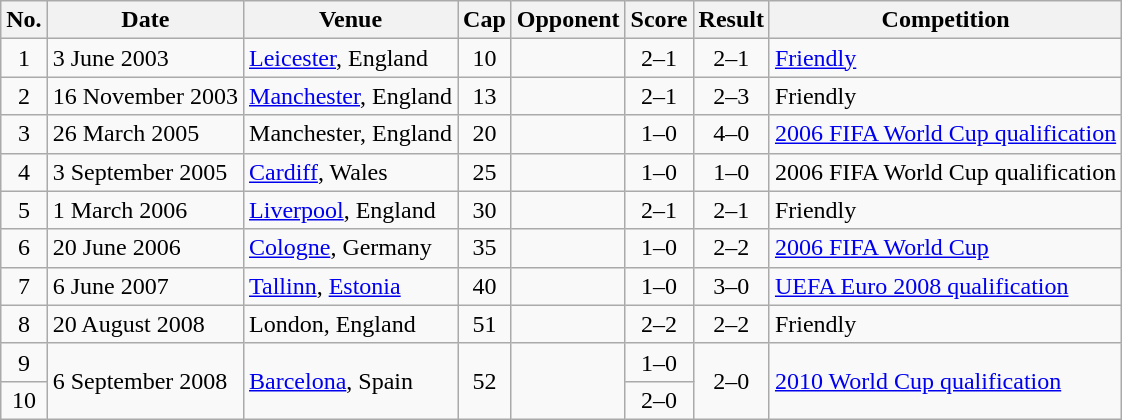<table class="wikitable sortable">
<tr>
<th scope="col">No.</th>
<th scope="col">Date</th>
<th scope="col">Venue</th>
<th scope="col">Cap</th>
<th scope="col">Opponent</th>
<th scope="col">Score</th>
<th scope="col">Result</th>
<th scope="col">Competition</th>
</tr>
<tr>
<td align="center">1</td>
<td>3 June 2003</td>
<td><a href='#'>Leicester</a>, England</td>
<td align="center">10</td>
<td></td>
<td align="center">2–1</td>
<td align="center">2–1</td>
<td><a href='#'>Friendly</a></td>
</tr>
<tr>
<td align="center">2</td>
<td>16 November 2003</td>
<td><a href='#'>Manchester</a>, England</td>
<td align="center">13</td>
<td></td>
<td align="center">2–1</td>
<td align="center">2–3</td>
<td>Friendly</td>
</tr>
<tr>
<td align="center">3</td>
<td>26 March 2005</td>
<td>Manchester, England</td>
<td align="center">20</td>
<td></td>
<td align="center">1–0</td>
<td align="center">4–0</td>
<td><a href='#'>2006 FIFA World Cup qualification</a></td>
</tr>
<tr>
<td align="center">4</td>
<td>3 September 2005</td>
<td><a href='#'>Cardiff</a>, Wales</td>
<td align="center">25</td>
<td></td>
<td align="center">1–0</td>
<td align="center">1–0</td>
<td>2006 FIFA World Cup qualification</td>
</tr>
<tr>
<td align="center">5</td>
<td>1 March 2006</td>
<td><a href='#'>Liverpool</a>, England</td>
<td align="center">30</td>
<td></td>
<td align="center">2–1</td>
<td align="center">2–1</td>
<td>Friendly</td>
</tr>
<tr>
<td align="center">6</td>
<td>20 June 2006</td>
<td><a href='#'>Cologne</a>, Germany</td>
<td align="center">35</td>
<td></td>
<td align="center">1–0</td>
<td align="center">2–2</td>
<td><a href='#'>2006 FIFA World Cup</a></td>
</tr>
<tr>
<td align="center">7</td>
<td>6 June 2007</td>
<td><a href='#'>Tallinn</a>, <a href='#'>Estonia</a></td>
<td align="center">40</td>
<td></td>
<td align="center">1–0</td>
<td align="center">3–0</td>
<td><a href='#'>UEFA Euro 2008 qualification</a></td>
</tr>
<tr>
<td align="center">8</td>
<td>20 August 2008</td>
<td>London, England</td>
<td align="center">51</td>
<td></td>
<td align="center">2–2</td>
<td align="center">2–2</td>
<td>Friendly</td>
</tr>
<tr>
<td align="center">9</td>
<td rowspan="2">6 September 2008</td>
<td rowspan="2"><a href='#'>Barcelona</a>, Spain</td>
<td rowspan="2" align="center">52</td>
<td rowspan="2"></td>
<td align="center">1–0</td>
<td rowspan="2" style="text-align:center;">2–0</td>
<td rowspan="2"><a href='#'>2010 World Cup qualification</a></td>
</tr>
<tr>
<td align="center">10</td>
<td align="center">2–0</td>
</tr>
</table>
